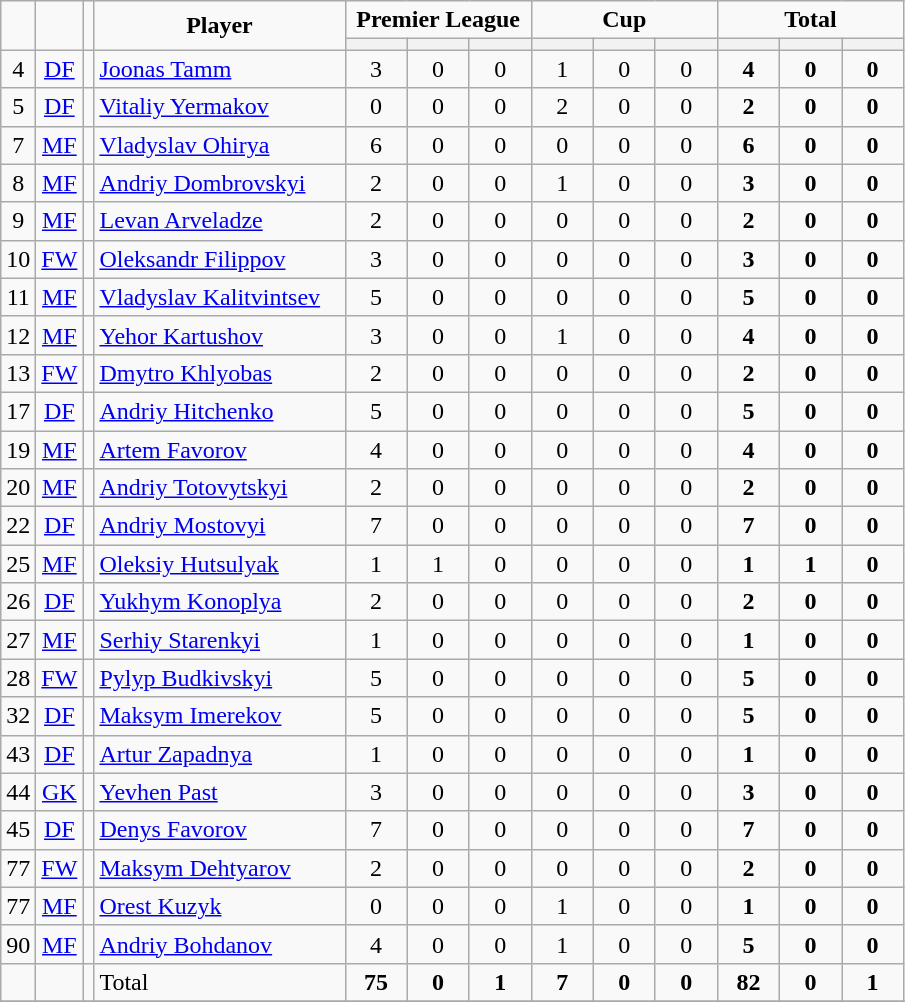<table class="wikitable" style="text-align:center">
<tr>
<td rowspan="2" !width=15><strong></strong></td>
<td rowspan="2" !width=15><strong></strong></td>
<td rowspan="2" !width=15><strong></strong></td>
<td rowspan="2" ! style="width:160px;"><strong>Player</strong></td>
<td colspan="3"><strong>Premier League</strong></td>
<td colspan="3"><strong>Cup</strong></td>
<td colspan="3"><strong>Total</strong></td>
</tr>
<tr>
<th width=34; background:#fe9;"></th>
<th width=34; background:#fe9;"></th>
<th width=34; background:#ff8888;"></th>
<th width=34; background:#fe9;"></th>
<th width=34; background:#fe9;"></th>
<th width=34; background:#ff8888;"></th>
<th width=34; background:#fe9;"></th>
<th width=34; background:#fe9;"></th>
<th width=34; background:#ff8888;"></th>
</tr>
<tr>
<td>4</td>
<td><a href='#'>DF</a></td>
<td></td>
<td align=left><a href='#'>Joonas Tamm</a></td>
<td>3</td>
<td>0</td>
<td>0</td>
<td>1</td>
<td>0</td>
<td>0</td>
<td><strong>4</strong></td>
<td><strong>0</strong></td>
<td><strong>0</strong></td>
</tr>
<tr>
<td>5</td>
<td><a href='#'>DF</a></td>
<td></td>
<td align=left><a href='#'>Vitaliy Yermakov</a></td>
<td>0</td>
<td>0</td>
<td>0</td>
<td>2</td>
<td>0</td>
<td>0</td>
<td><strong>2</strong></td>
<td><strong>0</strong></td>
<td><strong>0</strong></td>
</tr>
<tr>
<td>7</td>
<td><a href='#'>MF</a></td>
<td></td>
<td align=left><a href='#'>Vladyslav Ohirya</a></td>
<td>6</td>
<td>0</td>
<td>0</td>
<td>0</td>
<td>0</td>
<td>0</td>
<td><strong>6</strong></td>
<td><strong>0</strong></td>
<td><strong>0</strong></td>
</tr>
<tr>
<td>8</td>
<td><a href='#'>MF</a></td>
<td></td>
<td align=left><a href='#'>Andriy Dombrovskyi</a></td>
<td>2</td>
<td>0</td>
<td>0</td>
<td>1</td>
<td>0</td>
<td>0</td>
<td><strong>3</strong></td>
<td><strong>0</strong></td>
<td><strong>0</strong></td>
</tr>
<tr>
<td>9</td>
<td><a href='#'>MF</a></td>
<td></td>
<td align=left><a href='#'>Levan Arveladze</a></td>
<td>2</td>
<td>0</td>
<td>0</td>
<td>0</td>
<td>0</td>
<td>0</td>
<td><strong>2</strong></td>
<td><strong>0</strong></td>
<td><strong>0</strong></td>
</tr>
<tr>
<td>10</td>
<td><a href='#'>FW</a></td>
<td></td>
<td align=left><a href='#'>Oleksandr Filippov</a></td>
<td>3</td>
<td>0</td>
<td>0</td>
<td>0</td>
<td>0</td>
<td>0</td>
<td><strong>3</strong></td>
<td><strong>0</strong></td>
<td><strong>0</strong></td>
</tr>
<tr>
<td>11</td>
<td><a href='#'>MF</a></td>
<td></td>
<td align=left><a href='#'>Vladyslav Kalitvintsev</a></td>
<td>5</td>
<td>0</td>
<td>0</td>
<td>0</td>
<td>0</td>
<td>0</td>
<td><strong>5</strong></td>
<td><strong>0</strong></td>
<td><strong>0</strong></td>
</tr>
<tr>
<td>12</td>
<td><a href='#'>MF</a></td>
<td></td>
<td align=left><a href='#'>Yehor Kartushov</a></td>
<td>3</td>
<td>0</td>
<td>0</td>
<td>1</td>
<td>0</td>
<td>0</td>
<td><strong>4</strong></td>
<td><strong>0</strong></td>
<td><strong>0</strong></td>
</tr>
<tr>
<td>13</td>
<td><a href='#'>FW</a></td>
<td></td>
<td align=left><a href='#'>Dmytro Khlyobas</a></td>
<td>2</td>
<td>0</td>
<td>0</td>
<td>0</td>
<td>0</td>
<td>0</td>
<td><strong>2</strong></td>
<td><strong>0</strong></td>
<td><strong>0</strong></td>
</tr>
<tr>
<td>17</td>
<td><a href='#'>DF</a></td>
<td></td>
<td align=left><a href='#'>Andriy Hitchenko</a></td>
<td>5</td>
<td>0</td>
<td>0</td>
<td>0</td>
<td>0</td>
<td>0</td>
<td><strong>5</strong></td>
<td><strong>0</strong></td>
<td><strong>0</strong></td>
</tr>
<tr>
<td>19</td>
<td><a href='#'>MF</a></td>
<td></td>
<td align=left><a href='#'>Artem Favorov</a></td>
<td>4</td>
<td>0</td>
<td>0</td>
<td>0</td>
<td>0</td>
<td>0</td>
<td><strong>4</strong></td>
<td><strong>0</strong></td>
<td><strong>0</strong></td>
</tr>
<tr>
<td>20</td>
<td><a href='#'>MF</a></td>
<td></td>
<td align=left><a href='#'>Andriy Totovytskyi</a></td>
<td>2</td>
<td>0</td>
<td>0</td>
<td>0</td>
<td>0</td>
<td>0</td>
<td><strong>2</strong></td>
<td><strong>0</strong></td>
<td><strong>0</strong></td>
</tr>
<tr>
<td>22</td>
<td><a href='#'>DF</a></td>
<td></td>
<td align=left><a href='#'>Andriy Mostovyi</a></td>
<td>7</td>
<td>0</td>
<td>0</td>
<td>0</td>
<td>0</td>
<td>0</td>
<td><strong>7</strong></td>
<td><strong>0</strong></td>
<td><strong>0</strong></td>
</tr>
<tr>
<td>25</td>
<td><a href='#'>MF</a></td>
<td></td>
<td align=left><a href='#'>Oleksiy Hutsulyak</a></td>
<td>1</td>
<td>1</td>
<td>0</td>
<td>0</td>
<td>0</td>
<td>0</td>
<td><strong>1</strong></td>
<td><strong>1</strong></td>
<td><strong>0</strong></td>
</tr>
<tr>
<td>26</td>
<td><a href='#'>DF</a></td>
<td></td>
<td align=left><a href='#'>Yukhym Konoplya</a></td>
<td>2</td>
<td>0</td>
<td>0</td>
<td>0</td>
<td>0</td>
<td>0</td>
<td><strong>2</strong></td>
<td><strong>0</strong></td>
<td><strong>0</strong></td>
</tr>
<tr>
<td>27</td>
<td><a href='#'>MF</a></td>
<td></td>
<td align=left><a href='#'>Serhiy Starenkyi</a></td>
<td>1</td>
<td>0</td>
<td>0</td>
<td>0</td>
<td>0</td>
<td>0</td>
<td><strong>1</strong></td>
<td><strong>0</strong></td>
<td><strong>0</strong></td>
</tr>
<tr>
<td>28</td>
<td><a href='#'>FW</a></td>
<td></td>
<td align=left><a href='#'>Pylyp Budkivskyi</a></td>
<td>5</td>
<td>0</td>
<td>0</td>
<td>0</td>
<td>0</td>
<td>0</td>
<td><strong>5</strong></td>
<td><strong>0</strong></td>
<td><strong>0</strong></td>
</tr>
<tr>
<td>32</td>
<td><a href='#'>DF</a></td>
<td></td>
<td align=left><a href='#'>Maksym Imerekov</a></td>
<td>5</td>
<td>0</td>
<td>0</td>
<td>0</td>
<td>0</td>
<td>0</td>
<td><strong>5</strong></td>
<td><strong>0</strong></td>
<td><strong>0</strong></td>
</tr>
<tr>
<td>43</td>
<td><a href='#'>DF</a></td>
<td></td>
<td align=left><a href='#'>Artur Zapadnya</a></td>
<td>1</td>
<td>0</td>
<td>0</td>
<td>0</td>
<td>0</td>
<td>0</td>
<td><strong>1</strong></td>
<td><strong>0</strong></td>
<td><strong>0</strong></td>
</tr>
<tr>
<td>44</td>
<td><a href='#'>GK</a></td>
<td></td>
<td align=left><a href='#'>Yevhen Past</a></td>
<td>3</td>
<td>0</td>
<td>0</td>
<td>0</td>
<td>0</td>
<td>0</td>
<td><strong>3</strong></td>
<td><strong>0</strong></td>
<td><strong>0</strong></td>
</tr>
<tr>
<td>45</td>
<td><a href='#'>DF</a></td>
<td></td>
<td align=left><a href='#'>Denys Favorov</a></td>
<td>7</td>
<td>0</td>
<td>0</td>
<td>0</td>
<td>0</td>
<td>0</td>
<td><strong>7</strong></td>
<td><strong>0</strong></td>
<td><strong>0</strong></td>
</tr>
<tr>
<td>77</td>
<td><a href='#'>FW</a></td>
<td></td>
<td align=left><a href='#'>Maksym Dehtyarov</a></td>
<td>2</td>
<td>0</td>
<td>0</td>
<td>0</td>
<td>0</td>
<td>0</td>
<td><strong>2</strong></td>
<td><strong>0</strong></td>
<td><strong>0</strong></td>
</tr>
<tr>
<td>77</td>
<td><a href='#'>MF</a></td>
<td></td>
<td align=left><a href='#'>Orest Kuzyk</a></td>
<td>0</td>
<td>0</td>
<td>0</td>
<td>1</td>
<td>0</td>
<td>0</td>
<td><strong>1</strong></td>
<td><strong>0</strong></td>
<td><strong>0</strong></td>
</tr>
<tr>
<td>90</td>
<td><a href='#'>MF</a></td>
<td></td>
<td align=left><a href='#'>Andriy Bohdanov</a></td>
<td>4</td>
<td>0</td>
<td>0</td>
<td>1</td>
<td>0</td>
<td>0</td>
<td><strong>5</strong></td>
<td><strong>0</strong></td>
<td><strong>0</strong></td>
</tr>
<tr>
<td></td>
<td></td>
<td></td>
<td align=left>Total</td>
<td><strong>75</strong></td>
<td><strong>0</strong></td>
<td><strong>1</strong></td>
<td><strong>7</strong></td>
<td><strong>0</strong></td>
<td><strong>0</strong></td>
<td><strong>82</strong></td>
<td><strong>0</strong></td>
<td><strong>1</strong></td>
</tr>
<tr>
</tr>
</table>
